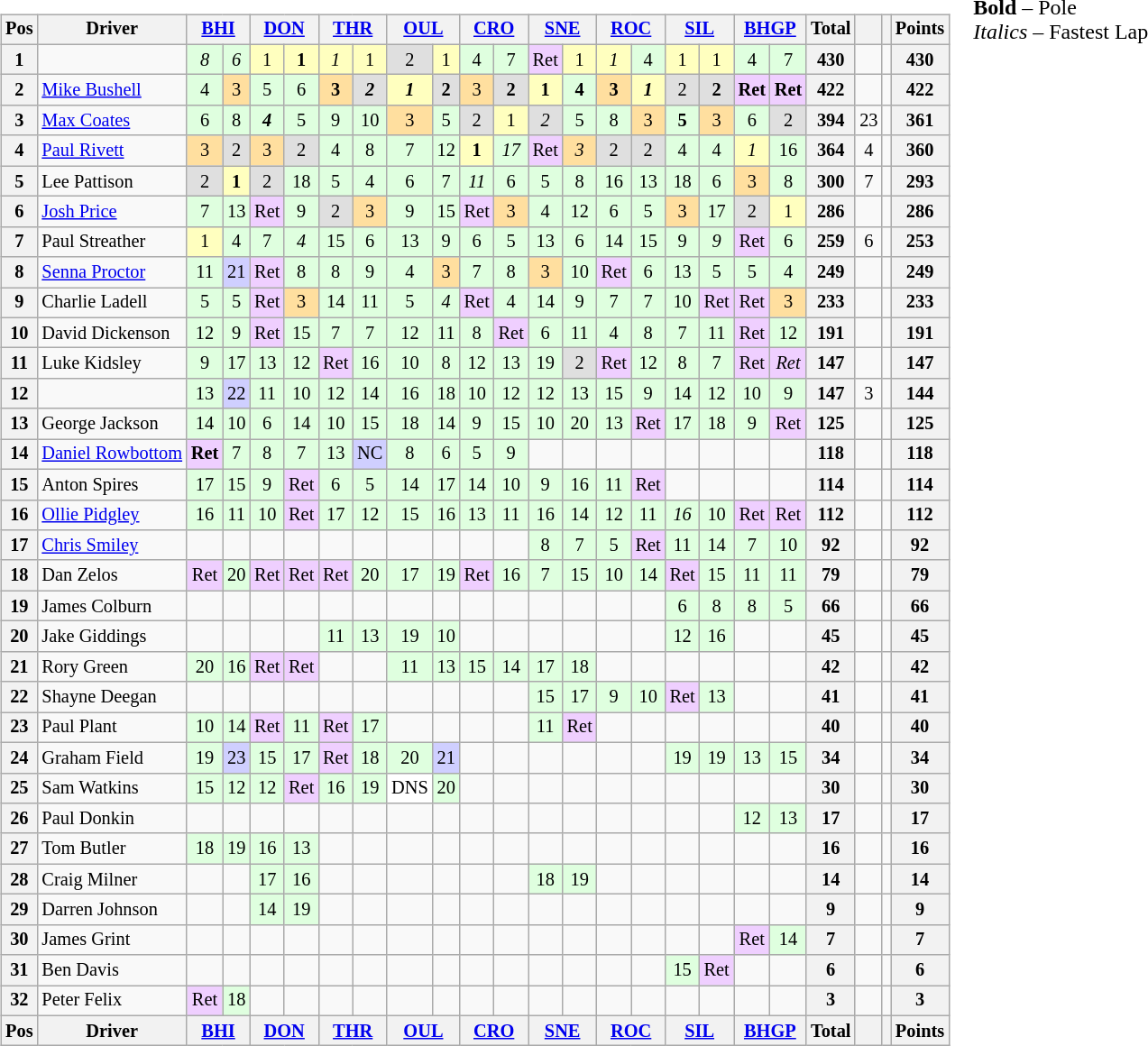<table>
<tr>
<td><br><table class="wikitable" style="font-size: 85%; text-align: center;">
<tr valign="top">
<th valign="middle">Pos</th>
<th valign="middle">Driver</th>
<th colspan="2"><a href='#'>BHI</a></th>
<th colspan="2"><a href='#'>DON</a></th>
<th colspan="2"><a href='#'>THR</a></th>
<th colspan="2"><a href='#'>OUL</a></th>
<th colspan="2"><a href='#'>CRO</a></th>
<th colspan="2"><a href='#'>SNE</a></th>
<th colspan="2"><a href='#'>ROC</a></th>
<th colspan="2"><a href='#'>SIL</a></th>
<th colspan="2"><a href='#'>BHGP</a></th>
<th valign=middle>Total</th>
<th valign=middle></th>
<th valign=middle></th>
<th valign=middle>Points</th>
</tr>
<tr>
<th>1</th>
<td align=left></td>
<td style="background:#DFFFDF;"><em>8</em></td>
<td style="background:#DFFFDF;"><em>6</em></td>
<td style="background:#FFFFBF;">1</td>
<td style="background:#FFFFBF;"><strong>1</strong></td>
<td style="background:#FFFFBF;"><em>1</em></td>
<td style="background:#FFFFBF;">1</td>
<td style="background:#DFDFDF;">2</td>
<td style="background:#FFFFBF;">1</td>
<td style="background:#DFFFDF;">4</td>
<td style="background:#DFFFDF;">7</td>
<td style="background:#EFCFFF;">Ret</td>
<td style="background:#FFFFBF;">1</td>
<td style="background:#FFFFBF;"><em>1</em></td>
<td style="background:#DFFFDF;">4</td>
<td style="background:#FFFFBF;">1</td>
<td style="background:#FFFFBF;">1</td>
<td style="background:#DFFFDF;">4</td>
<td style="background:#DFFFDF;">7</td>
<th>430</th>
<td></td>
<td></td>
<th>430</th>
</tr>
<tr>
<th>2</th>
<td align=left> <a href='#'>Mike Bushell</a></td>
<td style="background:#DFFFDF;">4</td>
<td style="background:#FFDF9F;">3</td>
<td style="background:#DFFFDF;">5</td>
<td style="background:#DFFFDF;">6</td>
<td style="background:#FFDF9F;"><strong>3</strong></td>
<td style="background:#DFDFDF;"><strong><em>2</em></strong></td>
<td style="background:#FFFFBF;"><strong><em>1</em></strong></td>
<td style="background:#DFDFDF;"><strong>2</strong></td>
<td style="background:#FFDF9F;">3</td>
<td style="background:#DFDFDF;"><strong>2</strong></td>
<td style="background:#FFFFBF;"><strong>1</strong></td>
<td style="background:#DFFFDF;"><strong>4</strong></td>
<td style="background:#FFDF9F;"><strong>3</strong></td>
<td style="background:#FFFFBF;"><strong><em>1</em></strong></td>
<td style="background:#DFDFDF;">2</td>
<td style="background:#DFDFDF;"><strong>2</strong></td>
<td style="background:#EFCFFF;"><strong>Ret</strong></td>
<td style="background:#EFCFFF;"><strong>Ret</strong></td>
<th>422</th>
<td></td>
<td></td>
<th>422</th>
</tr>
<tr>
<th>3</th>
<td align=left> <a href='#'>Max Coates</a></td>
<td style="background:#DFFFDF;">6</td>
<td style="background:#DFFFDF;">8</td>
<td style="background:#DFFFDF;"><strong><em>4</em></strong></td>
<td style="background:#DFFFDF;">5</td>
<td style="background:#DFFFDF;">9</td>
<td style="background:#DFFFDF;">10</td>
<td style="background:#FFDF9F;">3</td>
<td style="background:#DFFFDF;">5</td>
<td style="background:#DFDFDF;">2</td>
<td style="background:#FFFFBF;">1</td>
<td style="background:#DFDFDF;"><em>2</em></td>
<td style="background:#DFFFDF;">5</td>
<td style="background:#DFFFDF;">8</td>
<td style="background:#FFDF9F;">3</td>
<td style="background:#DFFFDF;"><strong>5</strong></td>
<td style="background:#FFDF9F;">3</td>
<td style="background:#DFFFDF;">6</td>
<td style="background:#DFDFDF;">2</td>
<th>394</th>
<td>23</td>
<td></td>
<th>361</th>
</tr>
<tr>
<th>4</th>
<td align=left> <a href='#'>Paul Rivett</a></td>
<td style="background:#FFDF9F;">3</td>
<td style="background:#DFDFDF;">2</td>
<td style="background:#FFDF9F;">3</td>
<td style="background:#DFDFDF;">2</td>
<td style="background:#DFFFDF;">4</td>
<td style="background:#DFFFDF;">8</td>
<td style="background:#DFFFDF;">7</td>
<td style="background:#DFFFDF;">12</td>
<td style="background:#FFFFBF;"><strong>1</strong></td>
<td style="background:#DFFFDF;"><em>17</em></td>
<td style="background:#EFCFFF;">Ret</td>
<td style="background:#FFDF9F;"><em>3</em></td>
<td style="background:#DFDFDF;">2</td>
<td style="background:#DFDFDF;">2</td>
<td style="background:#DFFFDF;">4</td>
<td style="background:#DFFFDF;">4</td>
<td style="background:#FFFFBF;"><em>1</em></td>
<td style="background:#DFFFDF;">16</td>
<th>364</th>
<td>4</td>
<td></td>
<th>360</th>
</tr>
<tr>
<th>5</th>
<td align=left> Lee Pattison</td>
<td style="background:#DFDFDF;">2</td>
<td style="background:#FFFFBF;"><strong>1</strong></td>
<td style="background:#DFDFDF;">2</td>
<td style="background:#DFFFDF;">18</td>
<td style="background:#DFFFDF;">5</td>
<td style="background:#DFFFDF;">4</td>
<td style="background:#DFFFDF;">6</td>
<td style="background:#DFFFDF;">7</td>
<td style="background:#DFFFDF;"><em>11</em></td>
<td style="background:#DFFFDF;">6</td>
<td style="background:#DFFFDF;">5</td>
<td style="background:#DFFFDF;">8</td>
<td style="background:#DFFFDF;">16</td>
<td style="background:#DFFFDF;">13</td>
<td style="background:#DFFFDF;">18</td>
<td style="background:#DFFFDF;">6</td>
<td style="background:#FFDF9F;">3</td>
<td style="background:#DFFFDF;">8</td>
<th>300</th>
<td>7</td>
<td></td>
<th>293</th>
</tr>
<tr>
<th>6</th>
<td align=left> <a href='#'>Josh Price</a></td>
<td style="background:#DFFFDF;">7</td>
<td style="background:#DFFFDF;">13</td>
<td style="background:#EFCFFF;">Ret</td>
<td style="background:#DFFFDF;">9</td>
<td style="background:#DFDFDF;">2</td>
<td style="background:#FFDF9F;">3</td>
<td style="background:#DFFFDF;">9</td>
<td style="background:#DFFFDF;">15</td>
<td style="background:#EFCFFF;">Ret</td>
<td style="background:#FFDF9F;">3</td>
<td style="background:#DFFFDF;">4</td>
<td style="background:#DFFFDF;">12</td>
<td style="background:#DFFFDF;">6</td>
<td style="background:#DFFFDF;">5</td>
<td style="background:#FFDF9F;">3</td>
<td style="background:#DFFFDF;">17</td>
<td style="background:#DFDFDF;">2</td>
<td style="background:#FFFFBF;">1</td>
<th>286</th>
<td></td>
<td></td>
<th>286</th>
</tr>
<tr>
<th>7</th>
<td align=left> Paul Streather</td>
<td style="background:#FFFFBF;">1</td>
<td style="background:#DFFFDF;">4</td>
<td style="background:#DFFFDF;">7</td>
<td style="background:#DFFFDF;"><em>4</em></td>
<td style="background:#DFFFDF;">15</td>
<td style="background:#DFFFDF;">6</td>
<td style="background:#DFFFDF;">13</td>
<td style="background:#DFFFDF;">9</td>
<td style="background:#DFFFDF;">6</td>
<td style="background:#DFFFDF;">5</td>
<td style="background:#DFFFDF;">13</td>
<td style="background:#DFFFDF;">6</td>
<td style="background:#DFFFDF;">14</td>
<td style="background:#DFFFDF;">15</td>
<td style="background:#DFFFDF;">9</td>
<td style="background:#DFFFDF;"><em>9</em></td>
<td style="background:#EFCFFF;">Ret</td>
<td style="background:#DFFFDF;">6</td>
<th>259</th>
<td>6</td>
<td></td>
<th>253</th>
</tr>
<tr>
<th>8</th>
<td align=left> <a href='#'>Senna Proctor</a></td>
<td style="background:#DFFFDF;">11</td>
<td style="background:#CFCFFF;">21</td>
<td style="background:#EFCFFF;">Ret</td>
<td style="background:#DFFFDF;">8</td>
<td style="background:#DFFFDF;">8</td>
<td style="background:#DFFFDF;">9</td>
<td style="background:#DFFFDF;">4</td>
<td style="background:#FFDF9F;">3</td>
<td style="background:#DFFFDF;">7</td>
<td style="background:#DFFFDF;">8</td>
<td style="background:#FFDF9F;">3</td>
<td style="background:#DFFFDF;">10</td>
<td style="background:#EFCFFF;">Ret</td>
<td style="background:#DFFFDF;">6</td>
<td style="background:#DFFFDF;">13</td>
<td style="background:#DFFFDF;">5</td>
<td style="background:#DFFFDF;">5</td>
<td style="background:#DFFFDF;">4</td>
<th>249</th>
<td></td>
<td></td>
<th>249</th>
</tr>
<tr>
<th>9</th>
<td align=left> Charlie Ladell</td>
<td style="background:#DFFFDF;">5</td>
<td style="background:#DFFFDF;">5</td>
<td style="background:#EFCFFF;">Ret</td>
<td style="background:#FFDF9F;">3</td>
<td style="background:#DFFFDF;">14</td>
<td style="background:#DFFFDF;">11</td>
<td style="background:#DFFFDF;">5</td>
<td style="background:#DFFFDF;"><em>4</em></td>
<td style="background:#EFCFFF;">Ret</td>
<td style="background:#DFFFDF;">4</td>
<td style="background:#DFFFDF;">14</td>
<td style="background:#DFFFDF;">9</td>
<td style="background:#DFFFDF;">7</td>
<td style="background:#DFFFDF;">7</td>
<td style="background:#DFFFDF;">10</td>
<td style="background:#EFCFFF;">Ret</td>
<td style="background:#EFCFFF;">Ret</td>
<td style="background:#FFDF9F;">3</td>
<th>233</th>
<td></td>
<td></td>
<th>233</th>
</tr>
<tr>
<th>10</th>
<td align=left> David Dickenson</td>
<td style="background:#DFFFDF;">12</td>
<td style="background:#DFFFDF;">9</td>
<td style="background:#EFCFFF;">Ret</td>
<td style="background:#DFFFDF;">15</td>
<td style="background:#DFFFDF;">7</td>
<td style="background:#DFFFDF;">7</td>
<td style="background:#DFFFDF;">12</td>
<td style="background:#DFFFDF;">11</td>
<td style="background:#DFFFDF;">8</td>
<td style="background:#EFCFFF;">Ret</td>
<td style="background:#DFFFDF;">6</td>
<td style="background:#DFFFDF;">11</td>
<td style="background:#DFFFDF;">4</td>
<td style="background:#DFFFDF;">8</td>
<td style="background:#DFFFDF;">7</td>
<td style="background:#DFFFDF;">11</td>
<td style="background:#EFCFFF;">Ret</td>
<td style="background:#DFFFDF;">12</td>
<th>191</th>
<td></td>
<td></td>
<th>191</th>
</tr>
<tr>
<th>11</th>
<td align=left> Luke Kidsley</td>
<td style="background:#DFFFDF;">9</td>
<td style="background:#DFFFDF;">17</td>
<td style="background:#DFFFDF;">13</td>
<td style="background:#DFFFDF;">12</td>
<td style="background:#EFCFFF;">Ret</td>
<td style="background:#DFFFDF;">16</td>
<td style="background:#DFFFDF;">10</td>
<td style="background:#DFFFDF;">8</td>
<td style="background:#DFFFDF;">12</td>
<td style="background:#DFFFDF;">13</td>
<td style="background:#DFFFDF;">19</td>
<td style="background:#DFDFDF;">2</td>
<td style="background:#EFCFFF;">Ret</td>
<td style="background:#DFFFDF;">12</td>
<td style="background:#DFFFDF;">8</td>
<td style="background:#DFFFDF;">7</td>
<td style="background:#EFCFFF;">Ret</td>
<td style="background:#EFCFFF;"><em>Ret</em></td>
<th>147</th>
<td></td>
<td></td>
<th>147</th>
</tr>
<tr>
<th>12</th>
<td align=left></td>
<td style="background:#DFFFDF;">13</td>
<td style="background:#CFCFFF;">22</td>
<td style="background:#DFFFDF;">11</td>
<td style="background:#DFFFDF;">10</td>
<td style="background:#DFFFDF;">12</td>
<td style="background:#DFFFDF;">14</td>
<td style="background:#DFFFDF;">16</td>
<td style="background:#DFFFDF;">18</td>
<td style="background:#DFFFDF;">10</td>
<td style="background:#DFFFDF;">12</td>
<td style="background:#DFFFDF;">12</td>
<td style="background:#DFFFDF;">13</td>
<td style="background:#DFFFDF;">15</td>
<td style="background:#DFFFDF;">9</td>
<td style="background:#DFFFDF;">14</td>
<td style="background:#DFFFDF;">12</td>
<td style="background:#DFFFDF;">10</td>
<td style="background:#DFFFDF;">9</td>
<th>147</th>
<td>3</td>
<td></td>
<th>144</th>
</tr>
<tr>
<th>13</th>
<td align=left> George Jackson</td>
<td style="background:#DFFFDF;">14</td>
<td style="background:#DFFFDF;">10</td>
<td style="background:#DFFFDF;">6</td>
<td style="background:#DFFFDF;">14</td>
<td style="background:#DFFFDF;">10</td>
<td style="background:#DFFFDF;">15</td>
<td style="background:#DFFFDF;">18</td>
<td style="background:#DFFFDF;">14</td>
<td style="background:#DFFFDF;">9</td>
<td style="background:#DFFFDF;">15</td>
<td style="background:#DFFFDF;">10</td>
<td style="background:#DFFFDF;">20</td>
<td style="background:#DFFFDF;">13</td>
<td style="background:#EFCFFF;">Ret</td>
<td style="background:#DFFFDF;">17</td>
<td style="background:#DFFFDF;">18</td>
<td style="background:#DFFFDF;">9</td>
<td style="background:#EFCFFF;">Ret</td>
<th>125</th>
<td></td>
<td></td>
<th>125</th>
</tr>
<tr>
<th>14</th>
<td align=left> <a href='#'>Daniel Rowbottom</a></td>
<td style="background:#EFCFFF;"><strong>Ret</strong></td>
<td style="background:#DFFFDF;">7</td>
<td style="background:#DFFFDF;">8</td>
<td style="background:#DFFFDF;">7</td>
<td style="background:#DFFFDF;">13</td>
<td style="background:#CFCFFF;">NC</td>
<td style="background:#DFFFDF;">8</td>
<td style="background:#DFFFDF;">6</td>
<td style="background:#DFFFDF;">5</td>
<td style="background:#DFFFDF;">9</td>
<td></td>
<td></td>
<td></td>
<td></td>
<td></td>
<td></td>
<td></td>
<td></td>
<th>118</th>
<td></td>
<td></td>
<th>118</th>
</tr>
<tr>
<th>15</th>
<td align=left> Anton Spires</td>
<td style="background:#DFFFDF;">17</td>
<td style="background:#DFFFDF;">15</td>
<td style="background:#DFFFDF;">9</td>
<td style="background:#EFCFFF;">Ret</td>
<td style="background:#DFFFDF;">6</td>
<td style="background:#DFFFDF;">5</td>
<td style="background:#DFFFDF;">14</td>
<td style="background:#DFFFDF;">17</td>
<td style="background:#DFFFDF;">14</td>
<td style="background:#DFFFDF;">10</td>
<td style="background:#DFFFDF;">9</td>
<td style="background:#DFFFDF;">16</td>
<td style="background:#DFFFDF;">11</td>
<td style="background:#EFCFFF;">Ret</td>
<td></td>
<td></td>
<td></td>
<td></td>
<th>114</th>
<td></td>
<td></td>
<th>114</th>
</tr>
<tr>
<th>16</th>
<td align=left> <a href='#'>Ollie Pidgley</a></td>
<td style="background:#DFFFDF;">16</td>
<td style="background:#DFFFDF;">11</td>
<td style="background:#DFFFDF;">10</td>
<td style="background:#EFCFFF;">Ret</td>
<td style="background:#DFFFDF;">17</td>
<td style="background:#DFFFDF;">12</td>
<td style="background:#DFFFDF;">15</td>
<td style="background:#DFFFDF;">16</td>
<td style="background:#DFFFDF;">13</td>
<td style="background:#DFFFDF;">11</td>
<td style="background:#DFFFDF;">16</td>
<td style="background:#DFFFDF;">14</td>
<td style="background:#DFFFDF;">12</td>
<td style="background:#DFFFDF;">11</td>
<td style="background:#DFFFDF;"><em>16</em></td>
<td style="background:#DFFFDF;">10</td>
<td style="background:#EFCFFF;">Ret</td>
<td style="background:#EFCFFF;">Ret</td>
<th>112</th>
<td></td>
<td></td>
<th>112</th>
</tr>
<tr>
<th>17</th>
<td align=left> <a href='#'>Chris Smiley</a></td>
<td></td>
<td></td>
<td></td>
<td></td>
<td></td>
<td></td>
<td></td>
<td></td>
<td></td>
<td></td>
<td style="background:#DFFFDF;">8</td>
<td style="background:#DFFFDF;">7</td>
<td style="background:#DFFFDF;">5</td>
<td style="background:#EFCFFF;">Ret</td>
<td style="background:#DFFFDF;">11</td>
<td style="background:#DFFFDF;">14</td>
<td style="background:#DFFFDF;">7</td>
<td style="background:#DFFFDF;">10</td>
<th>92</th>
<td></td>
<td></td>
<th>92</th>
</tr>
<tr>
<th>18</th>
<td align=left> Dan Zelos</td>
<td style="background:#EFCFFF;">Ret</td>
<td style="background:#DFFFDF;">20</td>
<td style="background:#EFCFFF;">Ret</td>
<td style="background:#EFCFFF;">Ret</td>
<td style="background:#EFCFFF;">Ret</td>
<td style="background:#DFFFDF;">20</td>
<td style="background:#DFFFDF;">17</td>
<td style="background:#DFFFDF;">19</td>
<td style="background:#EFCFFF;">Ret</td>
<td style="background:#DFFFDF;">16</td>
<td style="background:#DFFFDF;">7</td>
<td style="background:#DFFFDF;">15</td>
<td style="background:#DFFFDF;">10</td>
<td style="background:#DFFFDF;">14</td>
<td style="background:#EFCFFF;">Ret</td>
<td style="background:#DFFFDF;">15</td>
<td style="background:#DFFFDF;">11</td>
<td style="background:#DFFFDF;">11</td>
<th>79</th>
<td></td>
<td></td>
<th>79</th>
</tr>
<tr>
<th>19</th>
<td align=left> James Colburn</td>
<td></td>
<td></td>
<td></td>
<td></td>
<td></td>
<td></td>
<td></td>
<td></td>
<td></td>
<td></td>
<td></td>
<td></td>
<td></td>
<td></td>
<td style="background:#DFFFDF;">6</td>
<td style="background:#DFFFDF;">8</td>
<td style="background:#DFFFDF;">8</td>
<td style="background:#DFFFDF;">5</td>
<th>66</th>
<td></td>
<td></td>
<th>66</th>
</tr>
<tr>
<th>20</th>
<td align=left> Jake Giddings</td>
<td></td>
<td></td>
<td></td>
<td></td>
<td style="background:#DFFFDF;">11</td>
<td style="background:#DFFFDF;">13</td>
<td style="background:#DFFFDF;">19</td>
<td style="background:#DFFFDF;">10</td>
<td></td>
<td></td>
<td></td>
<td></td>
<td></td>
<td></td>
<td style="background:#DFFFDF;">12</td>
<td style="background:#DFFFDF;">16</td>
<td></td>
<td></td>
<th>45</th>
<td></td>
<td></td>
<th>45</th>
</tr>
<tr>
<th>21</th>
<td align=left> Rory Green</td>
<td style="background:#DFFFDF;">20</td>
<td style="background:#DFFFDF;">16</td>
<td style="background:#EFCFFF;">Ret</td>
<td style="background:#EFCFFF;">Ret</td>
<td></td>
<td></td>
<td style="background:#DFFFDF;">11</td>
<td style="background:#DFFFDF;">13</td>
<td style="background:#DFFFDF;">15</td>
<td style="background:#DFFFDF;">14</td>
<td style="background:#DFFFDF;">17</td>
<td style="background:#DFFFDF;">18</td>
<td></td>
<td></td>
<td></td>
<td></td>
<td></td>
<td></td>
<th>42</th>
<td></td>
<td></td>
<th>42</th>
</tr>
<tr>
<th>22</th>
<td align=left> Shayne Deegan</td>
<td></td>
<td></td>
<td></td>
<td></td>
<td></td>
<td></td>
<td></td>
<td></td>
<td></td>
<td></td>
<td style="background:#DFFFDF;">15</td>
<td style="background:#DFFFDF;">17</td>
<td style="background:#DFFFDF;">9</td>
<td style="background:#DFFFDF;">10</td>
<td style="background:#EFCFFF;">Ret</td>
<td style="background:#DFFFDF;">13</td>
<td></td>
<td></td>
<th>41</th>
<td></td>
<td></td>
<th>41</th>
</tr>
<tr>
<th>23</th>
<td align=left> Paul Plant</td>
<td style="background:#DFFFDF;">10</td>
<td style="background:#DFFFDF;">14</td>
<td style="background:#EFCFFF;">Ret</td>
<td style="background:#DFFFDF;">11</td>
<td style="background:#EFCFFF;">Ret</td>
<td style="background:#DFFFDF;">17</td>
<td></td>
<td></td>
<td></td>
<td></td>
<td style="background:#DFFFDF;">11</td>
<td style="background:#EFCFFF;">Ret</td>
<td></td>
<td></td>
<td></td>
<td></td>
<td></td>
<td></td>
<th>40</th>
<td></td>
<td></td>
<th>40</th>
</tr>
<tr>
<th>24</th>
<td align=left> Graham Field</td>
<td style="background:#DFFFDF;">19</td>
<td style="background:#CFCFFF;">23</td>
<td style="background:#DFFFDF;">15</td>
<td style="background:#DFFFDF;">17</td>
<td style="background:#EFCFFF;">Ret</td>
<td style="background:#DFFFDF;">18</td>
<td style="background:#DFFFDF;">20</td>
<td style="background:#CFCFFF;">21</td>
<td></td>
<td></td>
<td></td>
<td></td>
<td></td>
<td></td>
<td style="background:#DFFFDF;">19</td>
<td style="background:#DFFFDF;">19</td>
<td style="background:#DFFFDF;">13</td>
<td style="background:#DFFFDF;">15</td>
<th>34</th>
<td></td>
<td></td>
<th>34</th>
</tr>
<tr>
<th>25</th>
<td align=left> Sam Watkins</td>
<td style="background:#DFFFDF;">15</td>
<td style="background:#DFFFDF;">12</td>
<td style="background:#DFFFDF;">12</td>
<td style="background:#EFCFFF;">Ret</td>
<td style="background:#DFFFDF;">16</td>
<td style="background:#DFFFDF;">19</td>
<td style="background:#FFFFFF;">DNS</td>
<td style="background:#DFFFDF;">20</td>
<td></td>
<td></td>
<td></td>
<td></td>
<td></td>
<td></td>
<td></td>
<td></td>
<td></td>
<td></td>
<th>30</th>
<td></td>
<td></td>
<th>30</th>
</tr>
<tr>
<th>26</th>
<td align=left> Paul Donkin</td>
<td></td>
<td></td>
<td></td>
<td></td>
<td></td>
<td></td>
<td></td>
<td></td>
<td></td>
<td></td>
<td></td>
<td></td>
<td></td>
<td></td>
<td></td>
<td></td>
<td style="background:#DFFFDF;">12</td>
<td style="background:#DFFFDF;">13</td>
<th>17</th>
<td></td>
<td></td>
<th>17</th>
</tr>
<tr>
<th>27</th>
<td align=left> Tom Butler</td>
<td style="background:#DFFFDF;">18</td>
<td style="background:#DFFFDF;">19</td>
<td style="background:#DFFFDF;">16</td>
<td style="background:#DFFFDF;">13</td>
<td></td>
<td></td>
<td></td>
<td></td>
<td></td>
<td></td>
<td></td>
<td></td>
<td></td>
<td></td>
<td></td>
<td></td>
<td></td>
<td></td>
<th>16</th>
<td></td>
<td></td>
<th>16</th>
</tr>
<tr>
<th>28</th>
<td align=left> Craig Milner</td>
<td></td>
<td></td>
<td style="background:#DFFFDF;">17</td>
<td style="background:#DFFFDF;">16</td>
<td></td>
<td></td>
<td></td>
<td></td>
<td></td>
<td></td>
<td style="background:#DFFFDF;">18</td>
<td style="background:#DFFFDF;">19</td>
<td></td>
<td></td>
<td></td>
<td></td>
<td></td>
<td></td>
<th>14</th>
<td></td>
<td></td>
<th>14</th>
</tr>
<tr>
<th>29</th>
<td align=left> Darren Johnson</td>
<td></td>
<td></td>
<td style="background:#DFFFDF;">14</td>
<td style="background:#DFFFDF;">19</td>
<td></td>
<td></td>
<td></td>
<td></td>
<td></td>
<td></td>
<td></td>
<td></td>
<td></td>
<td></td>
<td></td>
<td></td>
<td></td>
<td></td>
<th>9</th>
<td></td>
<td></td>
<th>9</th>
</tr>
<tr>
<th>30</th>
<td align=left> James Grint</td>
<td></td>
<td></td>
<td></td>
<td></td>
<td></td>
<td></td>
<td></td>
<td></td>
<td></td>
<td></td>
<td></td>
<td></td>
<td></td>
<td></td>
<td></td>
<td></td>
<td style="background:#EFCFFF;">Ret</td>
<td style="background:#DFFFDF;">14</td>
<th>7</th>
<td></td>
<td></td>
<th>7</th>
</tr>
<tr>
<th>31</th>
<td align=left> Ben Davis</td>
<td></td>
<td></td>
<td></td>
<td></td>
<td></td>
<td></td>
<td></td>
<td></td>
<td></td>
<td></td>
<td></td>
<td></td>
<td></td>
<td></td>
<td style="background:#DFFFDF;">15</td>
<td style="background:#EFCFFF;">Ret</td>
<td></td>
<td></td>
<th>6</th>
<td></td>
<td></td>
<th>6</th>
</tr>
<tr>
<th>32</th>
<td align=left> Peter Felix</td>
<td style="background:#EFCFFF;">Ret</td>
<td style="background:#DFFFDF;">18</td>
<td></td>
<td></td>
<td></td>
<td></td>
<td></td>
<td></td>
<td></td>
<td></td>
<td></td>
<td></td>
<td></td>
<td></td>
<td></td>
<td></td>
<td></td>
<td></td>
<th>3</th>
<td></td>
<td></td>
<th>3</th>
</tr>
<tr valign="top">
<th valign="middle">Pos</th>
<th valign="middle">Driver</th>
<th colspan="2"><a href='#'>BHI</a></th>
<th colspan="2"><a href='#'>DON</a></th>
<th colspan="2"><a href='#'>THR</a></th>
<th colspan="2"><a href='#'>OUL</a></th>
<th colspan="2"><a href='#'>CRO</a></th>
<th colspan="2"><a href='#'>SNE</a></th>
<th colspan="2"><a href='#'>ROC</a></th>
<th colspan="2"><a href='#'>SIL</a></th>
<th colspan="2"><a href='#'>BHGP</a></th>
<th valign=middle>Total</th>
<th valign=middle></th>
<th valign=middle></th>
<th valign=middle>Points</th>
</tr>
</table>
</td>
<td valign="top"><br>
<span><strong>Bold</strong> – Pole<br>
<em>Italics</em> – Fastest Lap</span></td>
</tr>
</table>
